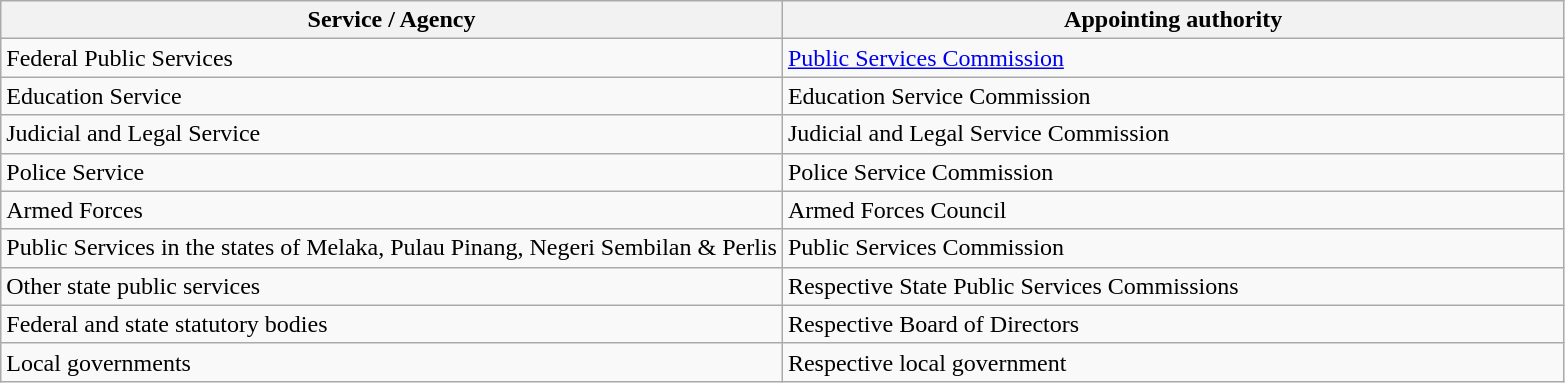<table class="wikitable">
<tr>
<th style="width:50%">Service / Agency</th>
<th style="width:50%">Appointing authority</th>
</tr>
<tr>
<td>Federal Public Services</td>
<td><a href='#'>Public Services Commission</a></td>
</tr>
<tr>
<td>Education Service</td>
<td>Education Service Commission</td>
</tr>
<tr>
<td>Judicial and Legal Service</td>
<td>Judicial and Legal Service Commission</td>
</tr>
<tr>
<td>Police Service</td>
<td>Police Service Commission</td>
</tr>
<tr>
<td>Armed Forces</td>
<td>Armed Forces Council</td>
</tr>
<tr>
<td>Public Services in the states of Melaka, Pulau Pinang, Negeri Sembilan & Perlis</td>
<td>Public Services Commission</td>
</tr>
<tr>
<td>Other state public services</td>
<td>Respective State Public Services Commissions</td>
</tr>
<tr>
<td>Federal and state statutory bodies</td>
<td>Respective Board of Directors</td>
</tr>
<tr>
<td>Local governments</td>
<td>Respective local government</td>
</tr>
</table>
